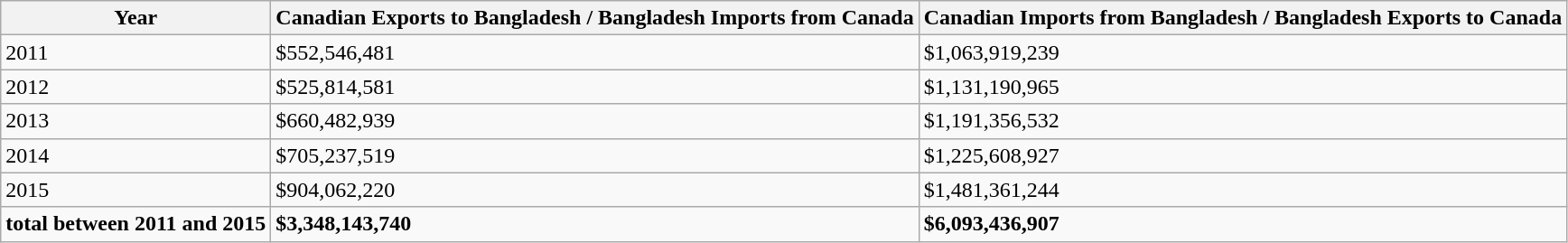<table class="wikitable">
<tr>
<th>Year</th>
<th>Canadian Exports to Bangladesh / Bangladesh Imports from Canada</th>
<th>Canadian Imports from Bangladesh / Bangladesh Exports to Canada</th>
</tr>
<tr>
<td>2011</td>
<td>$552,546,481</td>
<td>$1,063,919,239</td>
</tr>
<tr>
<td>2012</td>
<td>$525,814,581</td>
<td>$1,131,190,965</td>
</tr>
<tr>
<td>2013</td>
<td>$660,482,939</td>
<td>$1,191,356,532</td>
</tr>
<tr>
<td>2014</td>
<td>$705,237,519</td>
<td>$1,225,608,927</td>
</tr>
<tr>
<td>2015</td>
<td>$904,062,220</td>
<td>$1,481,361,244</td>
</tr>
<tr>
<td><strong>total between 2011 and 2015</strong></td>
<td><strong>$3,348,143,740</strong></td>
<td><strong>$6,093,436,907</strong></td>
</tr>
</table>
